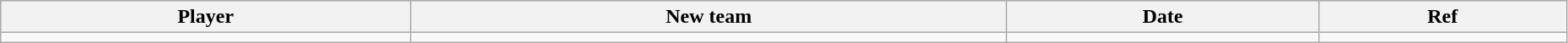<table class="wikitable" width=98%>
<tr style="background:#ddd; text-align:center;">
<th>Player</th>
<th>New team</th>
<th>Date</th>
<th>Ref</th>
</tr>
<tr>
<td></td>
<td></td>
<td></td>
<td></td>
</tr>
</table>
